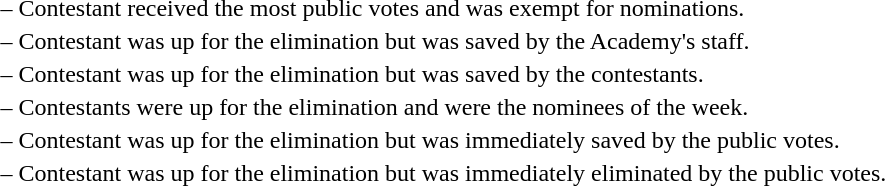<table>
<tr>
<td> –</td>
<td>Contestant received the most public votes and was exempt for nominations.</td>
</tr>
<tr>
<td> –</td>
<td>Contestant was up for the elimination but was saved by the Academy's staff.</td>
</tr>
<tr>
<td> –</td>
<td>Contestant was up for the elimination but was saved by the contestants.</td>
</tr>
<tr>
<td> –</td>
<td>Contestants were up for the elimination and were the nominees of the week.</td>
</tr>
<tr>
<td> –</td>
<td>Contestant was up for the elimination but was immediately saved by the public votes.</td>
</tr>
<tr>
<td> –</td>
<td>Contestant was up for the elimination but was immediately eliminated by the public votes.</td>
</tr>
</table>
